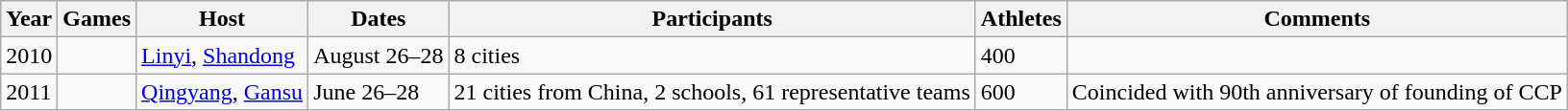<table class="wikitable">
<tr>
<th>Year</th>
<th>Games</th>
<th>Host</th>
<th>Dates</th>
<th>Participants</th>
<th>Athletes</th>
<th>Comments</th>
</tr>
<tr>
<td>2010</td>
<td></td>
<td><a href='#'>Linyi</a>, <a href='#'>Shandong</a></td>
<td>August 26–28</td>
<td>8 cities</td>
<td>400</td>
<td></td>
</tr>
<tr>
<td>2011</td>
<td></td>
<td><a href='#'>Qingyang</a>, <a href='#'>Gansu</a></td>
<td>June 26–28</td>
<td>21 cities from China, 2 schools, 61 representative teams</td>
<td>600</td>
<td>Coincided with 90th anniversary of founding of CCP</td>
</tr>
</table>
